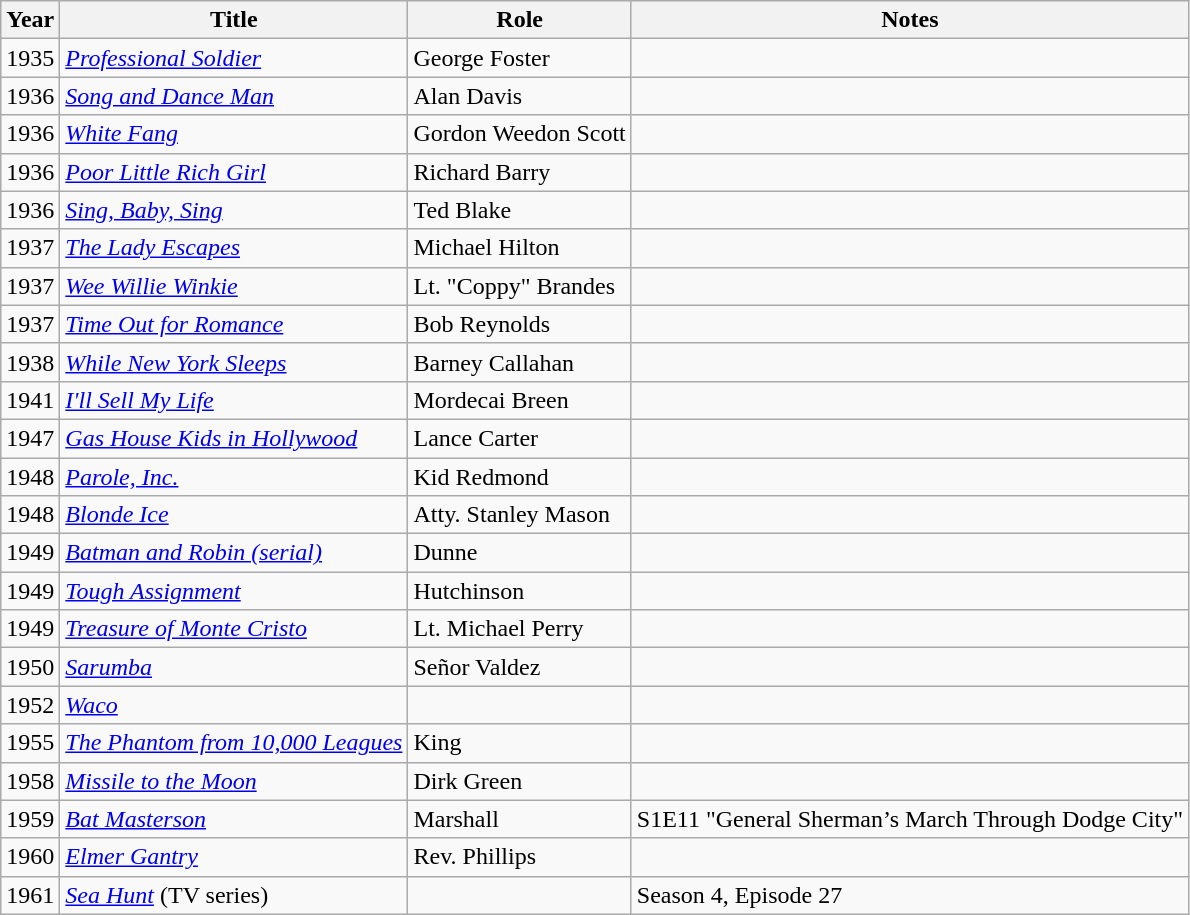<table class="wikitable sortable">
<tr>
<th>Year</th>
<th>Title</th>
<th>Role</th>
<th class="unsortable">Notes</th>
</tr>
<tr>
<td>1935</td>
<td><em><a href='#'>Professional Soldier</a></em></td>
<td>George Foster</td>
<td></td>
</tr>
<tr>
<td>1936</td>
<td><em><a href='#'>Song and Dance Man</a></em></td>
<td>Alan Davis</td>
<td></td>
</tr>
<tr>
<td>1936</td>
<td><em><a href='#'>White Fang</a></em></td>
<td>Gordon Weedon Scott</td>
<td></td>
</tr>
<tr>
<td>1936</td>
<td><em><a href='#'>Poor Little Rich Girl</a></em></td>
<td>Richard Barry</td>
<td></td>
</tr>
<tr>
<td>1936</td>
<td><em><a href='#'>Sing, Baby, Sing</a></em></td>
<td>Ted Blake</td>
<td></td>
</tr>
<tr>
<td>1937</td>
<td><em><a href='#'>The Lady Escapes</a></em></td>
<td>Michael Hilton</td>
<td></td>
</tr>
<tr>
<td>1937</td>
<td><em><a href='#'>Wee Willie Winkie</a></em></td>
<td>Lt. "Coppy" Brandes</td>
<td></td>
</tr>
<tr>
<td>1937</td>
<td><em><a href='#'>Time Out for Romance</a></em></td>
<td>Bob Reynolds</td>
<td></td>
</tr>
<tr>
<td>1938</td>
<td><em><a href='#'>While New York Sleeps</a></em></td>
<td>Barney Callahan</td>
<td></td>
</tr>
<tr>
<td>1941</td>
<td><em><a href='#'>I'll Sell My Life</a></em></td>
<td>Mordecai Breen</td>
<td></td>
</tr>
<tr>
<td>1947</td>
<td><em><a href='#'>Gas House Kids in Hollywood</a></em></td>
<td>Lance Carter</td>
<td></td>
</tr>
<tr>
<td>1948</td>
<td><em><a href='#'>Parole, Inc.</a></em></td>
<td>Kid Redmond</td>
<td></td>
</tr>
<tr>
<td>1948</td>
<td><em><a href='#'>Blonde Ice</a></em></td>
<td>Atty. Stanley Mason</td>
<td></td>
</tr>
<tr>
<td>1949</td>
<td><em><a href='#'>Batman and Robin (serial)</a></em></td>
<td>Dunne</td>
<td></td>
</tr>
<tr>
<td>1949</td>
<td><em><a href='#'>Tough Assignment</a></em></td>
<td>Hutchinson</td>
<td></td>
</tr>
<tr>
<td>1949</td>
<td><em><a href='#'>Treasure of Monte Cristo</a></em></td>
<td>Lt. Michael Perry</td>
<td></td>
</tr>
<tr>
<td>1950</td>
<td><em><a href='#'>Sarumba</a></em></td>
<td>Señor Valdez</td>
<td></td>
</tr>
<tr>
<td>1952</td>
<td><em><a href='#'>Waco</a></em></td>
<td></td>
<td></td>
</tr>
<tr>
<td>1955</td>
<td><em><a href='#'>The Phantom from 10,000 Leagues</a></em></td>
<td>King</td>
<td></td>
</tr>
<tr>
<td>1958</td>
<td><em><a href='#'>Missile to the Moon</a></em></td>
<td>Dirk Green</td>
<td></td>
</tr>
<tr>
<td>1959</td>
<td><em><a href='#'>Bat Masterson</a></em></td>
<td>Marshall</td>
<td>S1E11 "General Sherman’s March Through Dodge City"</td>
</tr>
<tr>
<td>1960</td>
<td><em><a href='#'>Elmer Gantry</a></em></td>
<td>Rev. Phillips</td>
<td></td>
</tr>
<tr>
<td>1961</td>
<td><em><a href='#'>Sea Hunt</a></em> (TV series)</td>
<td></td>
<td>Season 4, Episode 27</td>
</tr>
</table>
